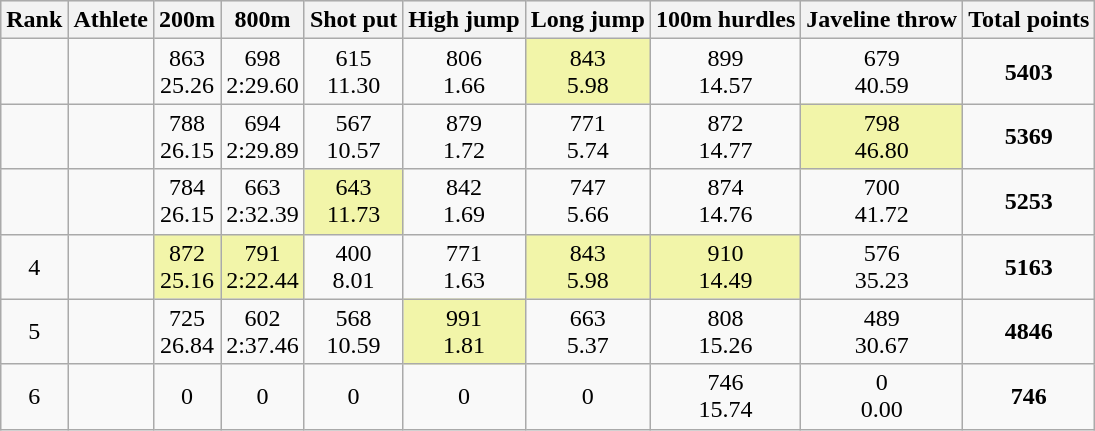<table class="wikitable sortable"  style="text-align:center">
<tr bgcolor=#E6E6E6>
<th>Rank</th>
<th>Athlete</th>
<th>200m</th>
<th>800m</th>
<th>Shot put</th>
<th>High jump</th>
<th>Long jump</th>
<th>100m hurdles</th>
<th>Javeline throw</th>
<th>Total points</th>
</tr>
<tr>
<td></td>
<td align="left"></td>
<td>863<br>25.26</td>
<td>698<br>2:29.60</td>
<td>615<br>11.30</td>
<td>806<br>1.66</td>
<td bgcolor=#F2F5A9>843<br>5.98</td>
<td>899<br>14.57</td>
<td>679<br>40.59</td>
<td><strong>5403</strong></td>
</tr>
<tr>
<td></td>
<td align="left"></td>
<td>788<br>26.15</td>
<td>694<br>2:29.89</td>
<td>567<br>10.57</td>
<td>879<br>1.72</td>
<td>771<br>5.74</td>
<td>872<br>14.77</td>
<td bgcolor=#F2F5A9>798<br>46.80</td>
<td><strong>5369</strong></td>
</tr>
<tr>
<td></td>
<td align="left"></td>
<td>784<br>26.15</td>
<td>663<br>2:32.39</td>
<td bgcolor=#F2F5A9>643<br>11.73</td>
<td>842<br>1.69</td>
<td>747<br>5.66</td>
<td>874<br>14.76</td>
<td>700<br>41.72</td>
<td><strong>5253</strong></td>
</tr>
<tr>
<td>4</td>
<td align="left"></td>
<td bgcolor=#F2F5A9>872<br>25.16</td>
<td bgcolor=#F2F5A9>791<br>2:22.44</td>
<td>400<br>8.01</td>
<td>771<br>1.63</td>
<td bgcolor=#F2F5A9>843<br>5.98</td>
<td bgcolor=#F2F5A9>910<br>14.49</td>
<td>576<br>35.23</td>
<td><strong>5163</strong></td>
</tr>
<tr>
<td>5</td>
<td align="left"></td>
<td>725<br>26.84</td>
<td>602<br>2:37.46</td>
<td>568<br>10.59</td>
<td bgcolor=#F2F5A9>991<br>1.81</td>
<td>663<br>5.37</td>
<td>808<br>15.26</td>
<td>489<br>30.67</td>
<td><strong>4846</strong></td>
</tr>
<tr>
<td>6</td>
<td align="left"></td>
<td>0<br></td>
<td>0<br></td>
<td>0<br></td>
<td>0<br></td>
<td>0<br></td>
<td>746<br>15.74</td>
<td>0<br>0.00</td>
<td><strong>746</strong></td>
</tr>
</table>
